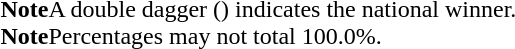<table class="toccolours" style="width:70em">
<tr>
<td><br>






<strong><br>Note</strong>A double dagger () indicates the national winner.<br><strong>Note</strong>Percentages may not total 100.0%.</td>
</tr>
</table>
